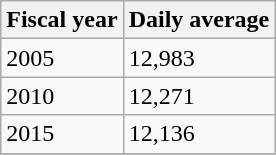<table class="wikitable">
<tr>
<th>Fiscal year</th>
<th>Daily average</th>
</tr>
<tr>
<td>2005</td>
<td>12,983</td>
</tr>
<tr>
<td>2010</td>
<td>12,271</td>
</tr>
<tr>
<td>2015</td>
<td>12,136</td>
</tr>
<tr>
</tr>
</table>
